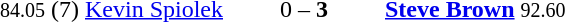<table style="text-align:center">
<tr>
<th width=223></th>
<th width=100></th>
<th width=223></th>
</tr>
<tr>
<td align=right><small>84.05</small> (7) <a href='#'>Kevin Spiolek</a> </td>
<td>0 – <strong>3</strong></td>
<td align=left> <strong><a href='#'>Steve Brown</a></strong> <small>92.60</small></td>
</tr>
</table>
